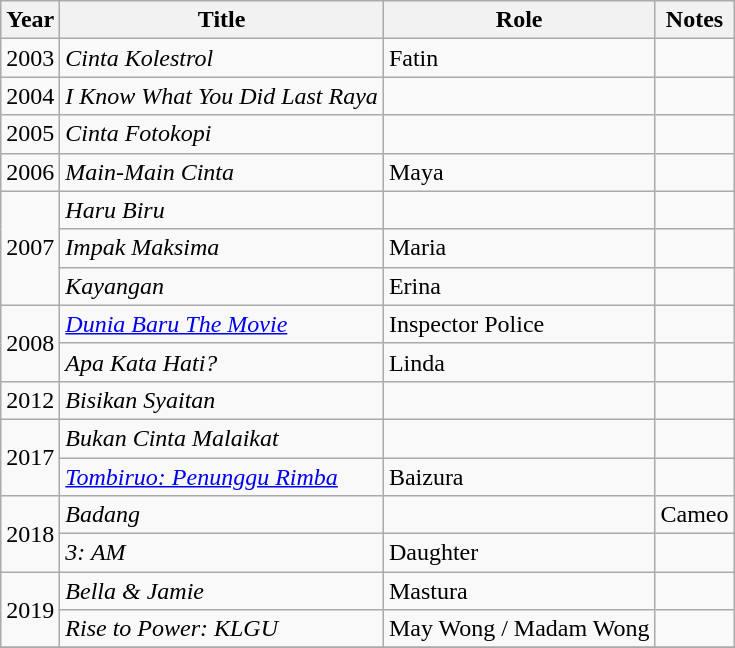<table class="wikitable">
<tr>
<th>Year</th>
<th>Title</th>
<th>Role</th>
<th>Notes</th>
</tr>
<tr>
<td>2003</td>
<td><em>Cinta Kolestrol</em></td>
<td>Fatin</td>
<td></td>
</tr>
<tr>
<td>2004</td>
<td><em>I Know What You Did Last Raya</em></td>
<td></td>
<td></td>
</tr>
<tr>
<td>2005</td>
<td><em>Cinta Fotokopi</em></td>
<td></td>
<td></td>
</tr>
<tr>
<td>2006</td>
<td><em>Main-Main Cinta</em></td>
<td>Maya</td>
<td></td>
</tr>
<tr>
<td rowspan="3">2007</td>
<td><em>Haru Biru</em></td>
<td></td>
<td></td>
</tr>
<tr>
<td><em>Impak Maksima</em></td>
<td>Maria</td>
<td></td>
</tr>
<tr>
<td><em>Kayangan</em></td>
<td>Erina</td>
<td></td>
</tr>
<tr>
<td rowspan="2">2008</td>
<td><em><a href='#'>Dunia Baru The Movie</a></em></td>
<td>Inspector Police</td>
<td></td>
</tr>
<tr>
<td><em>Apa Kata Hati?</em></td>
<td>Linda</td>
<td></td>
</tr>
<tr>
<td>2012</td>
<td><em>Bisikan Syaitan</em></td>
<td></td>
<td></td>
</tr>
<tr>
<td rowspan="2">2017</td>
<td><em>Bukan Cinta Malaikat</em></td>
<td></td>
<td></td>
</tr>
<tr>
<td><em><a href='#'>Tombiruo: Penunggu Rimba</a></em></td>
<td>Baizura</td>
<td></td>
</tr>
<tr>
<td rowspan="2">2018</td>
<td><em>Badang</em></td>
<td></td>
<td>Cameo</td>
</tr>
<tr>
<td><em>3: AM</em></td>
<td>Daughter</td>
<td></td>
</tr>
<tr>
<td rowspan="2">2019</td>
<td><em>Bella & Jamie</em></td>
<td>Mastura</td>
<td></td>
</tr>
<tr>
<td><em>Rise to Power: KLGU</em></td>
<td>May Wong / Madam Wong</td>
<td></td>
</tr>
<tr>
</tr>
</table>
